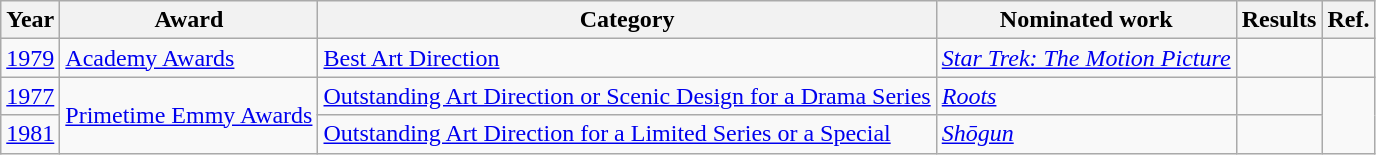<table class="wikitable">
<tr>
<th>Year</th>
<th>Award</th>
<th>Category</th>
<th>Nominated work</th>
<th>Results</th>
<th>Ref.</th>
</tr>
<tr>
<td><a href='#'>1979</a></td>
<td><a href='#'>Academy Awards</a></td>
<td><a href='#'>Best Art Direction</a></td>
<td><em><a href='#'>Star Trek: The Motion Picture</a></em></td>
<td></td>
<td align="center"></td>
</tr>
<tr>
<td><a href='#'>1977</a></td>
<td rowspan="2"><a href='#'>Primetime Emmy Awards</a></td>
<td><a href='#'>Outstanding Art Direction or Scenic Design for a Drama Series</a></td>
<td><em><a href='#'>Roots</a></em></td>
<td></td>
<td align="center" rowspan="2"></td>
</tr>
<tr>
<td><a href='#'>1981</a></td>
<td><a href='#'>Outstanding Art Direction for a Limited Series or a Special</a></td>
<td><em><a href='#'>Shōgun</a></em></td>
<td></td>
</tr>
</table>
